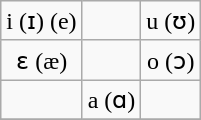<table class="wikitable IPA" border="1" style="text-align:center">
<tr>
<td>i (ɪ) (e)</td>
<td></td>
<td>u (ʊ)</td>
</tr>
<tr>
<td>ɛ (æ)</td>
<td></td>
<td>o (ɔ)</td>
</tr>
<tr>
<td></td>
<td>a (ɑ)</td>
<td></td>
</tr>
<tr>
</tr>
</table>
